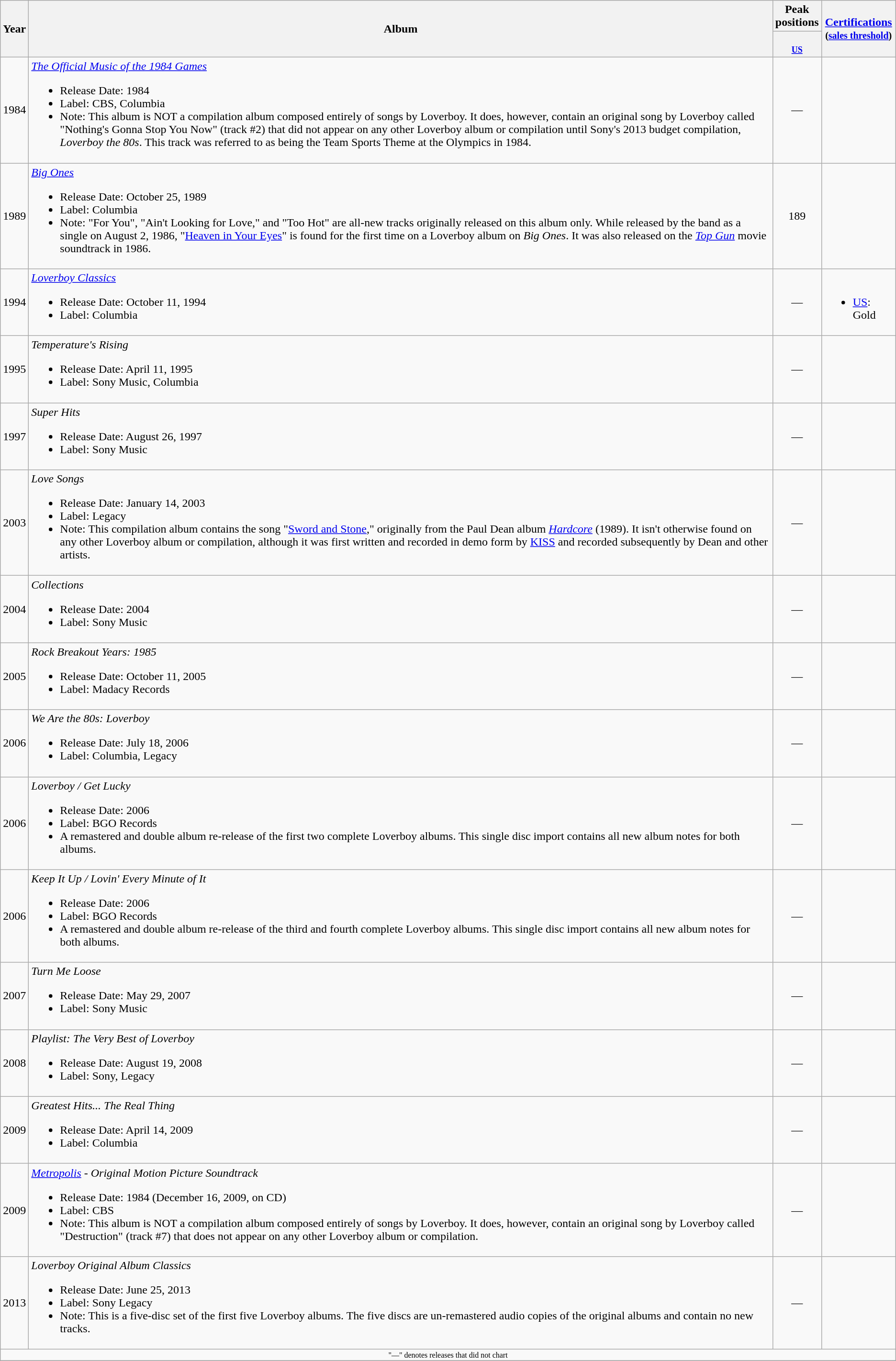<table class="wikitable">
<tr>
<th rowspan="2">Year</th>
<th rowspan="2">Album</th>
<th>Peak positions</th>
<th rowspan="2"><a href='#'>Certifications</a><br><small>(<a href='#'>sales threshold</a>)</small><br></th>
</tr>
<tr>
<th style="width:4em;font-size:75%"><br><a href='#'>US</a><br></th>
</tr>
<tr>
<td>1984</td>
<td><em><a href='#'>The Official Music of the 1984 Games</a></em><br><ul><li>Release Date: 1984</li><li>Label: CBS, Columbia</li><li>Note: This album is NOT a compilation album composed entirely of songs by Loverboy. It does, however, contain an original song by Loverboy called "Nothing's Gonna Stop You Now" (track #2) that did not appear on any other Loverboy album or compilation until Sony's 2013 budget compilation, <em>Loverboy the 80s</em>. This track was referred to as being the Team Sports Theme at the Olympics in 1984.</li></ul></td>
<td style="text-align:center;">—</td>
<td></td>
</tr>
<tr>
<td>1989</td>
<td><em><a href='#'>Big Ones</a></em><br><ul><li>Release Date: October 25, 1989</li><li>Label: Columbia</li><li>Note: "For You", "Ain't Looking for Love," and "Too Hot" are all-new tracks originally released on this album only. While released by the band as a single on August 2, 1986, "<a href='#'>Heaven in Your Eyes</a>" is found for the first time on a Loverboy album on <em>Big Ones</em>. It was also released on the <em><a href='#'>Top Gun</a></em> movie soundtrack in 1986.</li></ul></td>
<td style="text-align:center;">189</td>
<td></td>
</tr>
<tr>
<td>1994</td>
<td><em><a href='#'>Loverboy Classics</a></em><br><ul><li>Release Date: October 11, 1994</li><li>Label: Columbia</li></ul></td>
<td style="text-align:center;">—</td>
<td><br><ul><li><a href='#'>US</a>: Gold</li></ul></td>
</tr>
<tr>
<td>1995</td>
<td><em>Temperature's Rising</em><br><ul><li>Release Date: April 11, 1995</li><li>Label: Sony Music, Columbia</li></ul></td>
<td style="text-align:center;">—</td>
<td></td>
</tr>
<tr>
<td>1997</td>
<td><em>Super Hits</em><br><ul><li>Release Date: August 26, 1997</li><li>Label: Sony Music</li></ul></td>
<td style="text-align:center;">—</td>
<td></td>
</tr>
<tr>
<td>2003</td>
<td><em>Love Songs</em><br><ul><li>Release Date: January 14, 2003</li><li>Label: Legacy</li><li>Note: This compilation album contains the song "<a href='#'>Sword and Stone</a>," originally from the Paul Dean album <em><a href='#'>Hardcore</a></em> (1989). It isn't otherwise found on any other Loverboy album or compilation, although it was first written and recorded in demo form by <a href='#'>KISS</a> and recorded subsequently by Dean and other artists.</li></ul></td>
<td style="text-align:center;">—</td>
<td></td>
</tr>
<tr>
<td>2004</td>
<td><em>Collections</em><br><ul><li>Release Date: 2004</li><li>Label: Sony Music</li></ul></td>
<td style="text-align:center;">—</td>
<td></td>
</tr>
<tr>
<td>2005</td>
<td><em>Rock Breakout Years: 1985</em><br><ul><li>Release Date: October 11, 2005</li><li>Label: Madacy Records</li></ul></td>
<td style="text-align:center;">—</td>
<td></td>
</tr>
<tr>
<td>2006</td>
<td><em>We Are the 80s: Loverboy</em><br><ul><li>Release Date: July 18, 2006</li><li>Label: Columbia, Legacy</li></ul></td>
<td style="text-align:center;">—</td>
<td></td>
</tr>
<tr>
<td>2006</td>
<td><em>Loverboy / Get Lucky</em><br><ul><li>Release Date: 2006</li><li>Label: BGO Records</li><li>A remastered and double album re-release of the first two complete Loverboy albums. This single disc import contains all new album notes for both albums.</li></ul></td>
<td style="text-align:center;">—</td>
<td></td>
</tr>
<tr>
<td>2006</td>
<td><em>Keep It Up / Lovin' Every Minute of It</em><br><ul><li>Release Date: 2006</li><li>Label: BGO Records</li><li>A remastered and double album re-release of the third and fourth complete Loverboy albums. This single disc import contains all new album notes for both albums.</li></ul></td>
<td style="text-align:center;">—</td>
<td></td>
</tr>
<tr>
<td>2007</td>
<td><em>Turn Me Loose</em><br><ul><li>Release Date: May 29, 2007</li><li>Label: Sony Music</li></ul></td>
<td style="text-align:center;">—</td>
<td></td>
</tr>
<tr>
<td>2008</td>
<td><em>Playlist: The Very Best of Loverboy</em><br><ul><li>Release Date: August 19, 2008</li><li>Label: Sony, Legacy</li></ul></td>
<td style="text-align:center;">—</td>
<td></td>
</tr>
<tr>
<td>2009</td>
<td><em>Greatest Hits... The Real Thing</em><br><ul><li>Release Date: April 14, 2009</li><li>Label: Columbia</li></ul></td>
<td style="text-align:center;">—</td>
<td></td>
</tr>
<tr>
<td>2009</td>
<td><em><a href='#'>Metropolis</a> - Original Motion Picture Soundtrack</em><br><ul><li>Release Date: 1984 (December 16, 2009, on CD)</li><li>Label: CBS</li><li>Note: This album is NOT a compilation album composed entirely of songs by Loverboy. It does, however, contain an original song by Loverboy called "Destruction" (track #7) that does not appear on any other Loverboy album or compilation.</li></ul></td>
<td style="text-align:center;">—</td>
<td></td>
</tr>
<tr>
<td>2013</td>
<td><em>Loverboy Original Album Classics</em><br><ul><li>Release Date: June 25, 2013</li><li>Label: Sony Legacy</li><li>Note: This is a five-disc set of the first five Loverboy albums. The five discs are un-remastered audio copies of the original albums and contain no new tracks.</li></ul></td>
<td style="text-align:center;">—</td>
<td></td>
</tr>
<tr>
<td colspan="4" style="text-align:center; font-size:8pt;">"—" denotes releases that did not chart</td>
</tr>
<tr>
</tr>
</table>
